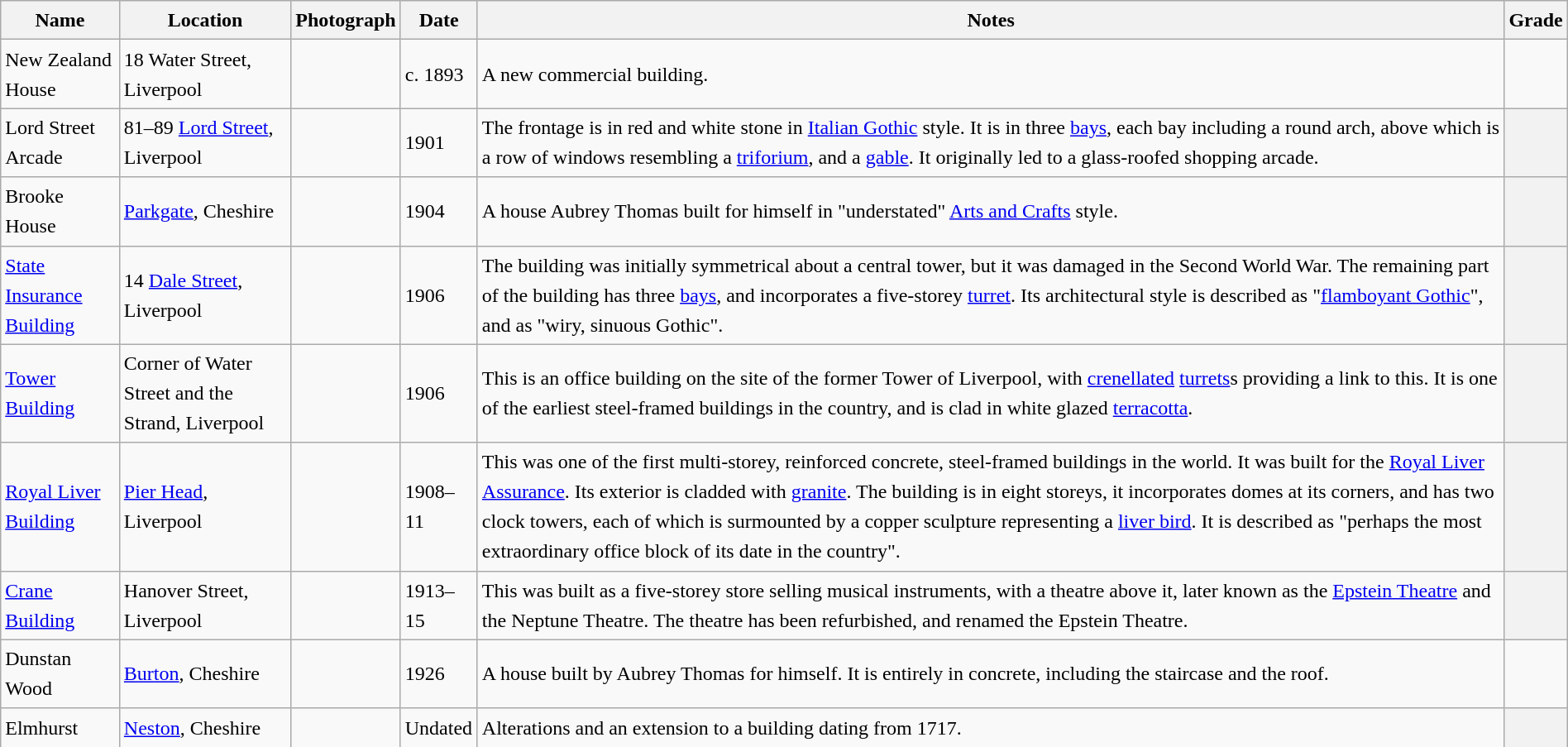<table class="wikitable sortable plainrowheaders" style="width:100%;border:0px;text-align:left;line-height:150%;">
<tr>
<th style="col" style="width:120px">Name</th>
<th style="col" style="width:150px">Location</th>
<th style="col" style="width:100px" class="unsortable">Photograph</th>
<th style="col" style="width:80px">Date</th>
<th scope="col" class="unsortable">Notes</th>
<th style="col" style="width:24px">Grade</th>
</tr>
<tr>
<td>New Zealand House</td>
<td>18 Water Street, Liverpool<br><small></small></td>
<td></td>
<td>c. 1893</td>
<td>A new commercial building.</td>
<td></td>
</tr>
<tr>
<td>Lord Street Arcade</td>
<td>81–89 <a href='#'>Lord Street</a>, Liverpool<br><small></small></td>
<td></td>
<td>1901</td>
<td>The frontage is in red and white stone in <a href='#'>Italian Gothic</a> style.  It is in three <a href='#'>bays</a>, each bay including a round arch, above which is a row of windows resembling a <a href='#'>triforium</a>, and a <a href='#'>gable</a>.  It originally led to a glass-roofed shopping arcade.</td>
<th></th>
</tr>
<tr>
<td>Brooke House</td>
<td><a href='#'>Parkgate</a>, Cheshire<br><small></small></td>
<td></td>
<td>1904</td>
<td>A house Aubrey Thomas built for himself in "understated" <a href='#'>Arts and Crafts</a> style.</td>
<th></th>
</tr>
<tr>
<td><a href='#'>State Insurance Building</a></td>
<td>14 <a href='#'>Dale Street</a>, Liverpool<br><small></small></td>
<td></td>
<td>1906</td>
<td>The building was initially symmetrical about a central tower, but it was damaged in the Second World War.  The remaining part of the building has three <a href='#'>bays</a>, and incorporates a five-storey <a href='#'>turret</a>.  Its architectural style is described as "<a href='#'>flamboyant Gothic</a>", and as "wiry, sinuous Gothic".</td>
<th></th>
</tr>
<tr>
<td><a href='#'>Tower Building</a></td>
<td>Corner of Water Street and the Strand, Liverpool<br><small></small></td>
<td></td>
<td>1906</td>
<td>This is an office building on the site of the former Tower of Liverpool, with <a href='#'>crenellated</a> <a href='#'>turrets</a>s providing a link to this.  It is one of the earliest steel-framed buildings in the country, and is clad in white glazed <a href='#'>terracotta</a>.</td>
<th></th>
</tr>
<tr>
<td><a href='#'>Royal Liver Building</a></td>
<td><a href='#'>Pier Head</a>, Liverpool<br><small></small></td>
<td></td>
<td>1908–11</td>
<td>This was one of the first multi-storey, reinforced concrete, steel-framed buildings in the world.  It was built for the <a href='#'>Royal Liver Assurance</a>.  Its exterior is cladded with <a href='#'>granite</a>.  The building is in eight storeys, it incorporates domes at its corners, and has two clock towers, each of which is surmounted by a copper sculpture representing a <a href='#'>liver bird</a>.  It is described as "perhaps the most extraordinary office block of its date in the country".</td>
<th></th>
</tr>
<tr>
<td><a href='#'>Crane Building</a></td>
<td>Hanover Street, Liverpool<br><small></small></td>
<td></td>
<td>1913–15</td>
<td>This was built as a five-storey store selling musical instruments, with a theatre above it, later known as the <a href='#'>Epstein Theatre</a> and the Neptune Theatre.  The theatre has been refurbished, and renamed the Epstein Theatre.</td>
<th></th>
</tr>
<tr>
<td>Dunstan Wood</td>
<td><a href='#'>Burton</a>, Cheshire<br><small></small></td>
<td></td>
<td>1926</td>
<td>A house built by Aubrey Thomas for himself.  It is entirely in concrete, including the staircase and the roof.</td>
<td></td>
</tr>
<tr>
<td>Elmhurst</td>
<td><a href='#'>Neston</a>, Cheshire<br><small></small></td>
<td></td>
<td>Undated</td>
<td>Alterations and an extension to a building dating from 1717.</td>
<th></th>
</tr>
<tr>
</tr>
</table>
